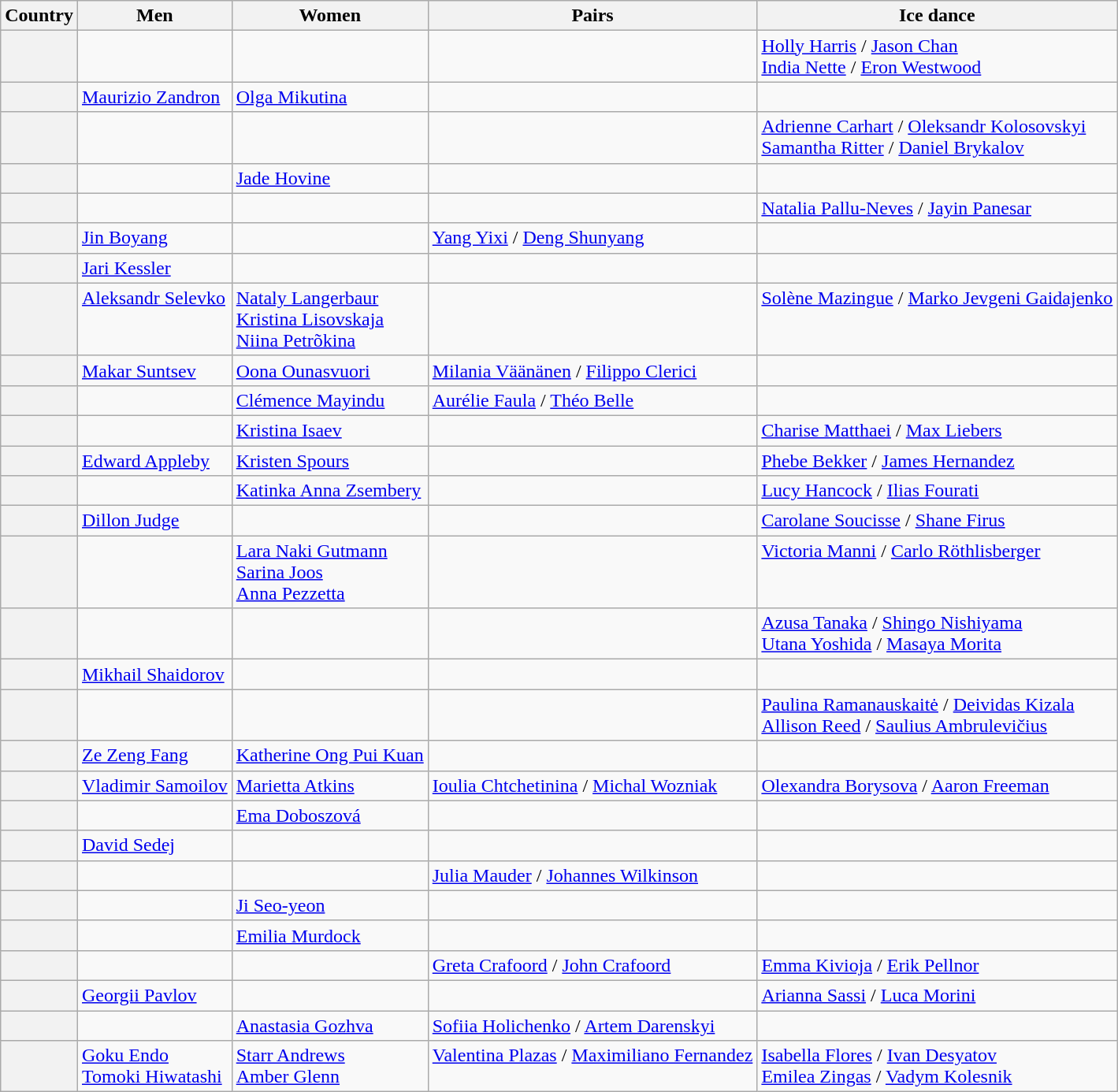<table class="wikitable unsortable" style="text-align:left;">
<tr>
<th scope="col">Country</th>
<th scope="col">Men</th>
<th scope="col">Women</th>
<th scope="col">Pairs</th>
<th scope="col">Ice dance</th>
</tr>
<tr>
<th scope="row" style="text-align:left"></th>
<td></td>
<td></td>
<td></td>
<td valign="top"><a href='#'>Holly Harris</a> / <a href='#'>Jason Chan</a><br><a href='#'>India Nette</a> / <a href='#'>Eron Westwood</a></td>
</tr>
<tr>
<th scope="row" style="text-align:left"></th>
<td valign="top"><a href='#'>Maurizio Zandron</a></td>
<td valign="top"><a href='#'>Olga Mikutina</a></td>
<td></td>
<td></td>
</tr>
<tr>
<th scope="row" style="text-align:left"></th>
<td></td>
<td></td>
<td></td>
<td valign="top"><a href='#'>Adrienne Carhart</a> / <a href='#'>Oleksandr Kolosovskyi</a><br><a href='#'>Samantha Ritter</a> / <a href='#'>Daniel Brykalov</a></td>
</tr>
<tr>
<th scope="row" style="text-align:left"></th>
<td></td>
<td valign="top"><a href='#'>Jade Hovine</a></td>
<td></td>
<td></td>
</tr>
<tr>
<th scope="row" style="text-align:left"></th>
<td></td>
<td></td>
<td></td>
<td valign="top"><a href='#'>Natalia Pallu-Neves</a> / <a href='#'>Jayin Panesar</a></td>
</tr>
<tr>
<th scope="row" style="text-align:left"></th>
<td valign="top"><a href='#'>Jin Boyang</a></td>
<td></td>
<td valign="top"><a href='#'>Yang Yixi</a> / <a href='#'>Deng Shunyang</a></td>
<td></td>
</tr>
<tr>
<th scope="row" style="text-align:left"></th>
<td valign="top"><a href='#'>Jari Kessler</a></td>
<td></td>
<td></td>
<td></td>
</tr>
<tr>
<th scope="row" style="text-align:left"></th>
<td valign="top"><a href='#'>Aleksandr Selevko</a></td>
<td valign="top"><a href='#'>Nataly Langerbaur</a><br><a href='#'>Kristina Lisovskaja</a><br><a href='#'>Niina Petrõkina</a></td>
<td></td>
<td valign="top"><a href='#'>Solène Mazingue</a> / <a href='#'>Marko Jevgeni Gaidajenko</a></td>
</tr>
<tr>
<th scope="row" style="text-align:left"></th>
<td valign="top"><a href='#'>Makar Suntsev</a></td>
<td valign="top"><a href='#'>Oona Ounasvuori</a></td>
<td valign="top"><a href='#'>Milania Väänänen</a> / <a href='#'>Filippo Clerici</a></td>
<td></td>
</tr>
<tr>
<th scope="row" style="text-align:left"></th>
<td></td>
<td valign="top"><a href='#'>Clémence Mayindu</a></td>
<td valign="top"><a href='#'>Aurélie Faula</a> / <a href='#'>Théo Belle</a></td>
<td></td>
</tr>
<tr>
<th scope="row" style="text-align:left"></th>
<td></td>
<td valign="top"><a href='#'>Kristina Isaev</a></td>
<td></td>
<td valign="top"><a href='#'>Charise Matthaei</a> / <a href='#'>Max Liebers</a></td>
</tr>
<tr>
<th scope="row" style="text-align:left"></th>
<td valign="top"><a href='#'>Edward Appleby</a></td>
<td valign="top"><a href='#'>Kristen Spours</a></td>
<td></td>
<td valign="top"><a href='#'>Phebe Bekker</a> / <a href='#'>James Hernandez</a></td>
</tr>
<tr>
<th scope="row" style="text-align:left"></th>
<td></td>
<td valign="top"><a href='#'>Katinka Anna Zsembery</a></td>
<td></td>
<td valign="top"><a href='#'>Lucy Hancock</a> / <a href='#'>Ilias Fourati</a></td>
</tr>
<tr>
<th scope="row" style="text-align:left"></th>
<td valign="top"><a href='#'>Dillon Judge</a></td>
<td></td>
<td></td>
<td valign="top"><a href='#'>Carolane Soucisse</a> / <a href='#'>Shane Firus</a></td>
</tr>
<tr>
<th scope="row" style="text-align:left"></th>
<td></td>
<td valign="top"><a href='#'>Lara Naki Gutmann</a><br><a href='#'>Sarina Joos</a><br><a href='#'>Anna Pezzetta</a></td>
<td></td>
<td valign="top"><a href='#'>Victoria Manni</a> / <a href='#'>Carlo Röthlisberger</a></td>
</tr>
<tr>
<th scope="row" style="text-align:left"></th>
<td></td>
<td></td>
<td></td>
<td valign="top"><a href='#'>Azusa Tanaka</a> / <a href='#'>Shingo Nishiyama</a><br><a href='#'>Utana Yoshida</a> / <a href='#'>Masaya Morita</a></td>
</tr>
<tr>
<th scope="row" style="text-align:left"></th>
<td valign="top"><a href='#'>Mikhail Shaidorov</a></td>
<td></td>
<td></td>
<td></td>
</tr>
<tr>
<th scope="row" style="text-align:left"></th>
<td></td>
<td></td>
<td></td>
<td valign="top"><a href='#'>Paulina Ramanauskaitė</a> / <a href='#'>Deividas Kizala</a><br><a href='#'>Allison Reed</a> / <a href='#'>Saulius Ambrulevičius</a></td>
</tr>
<tr>
<th scope="row" style="text-align:left"></th>
<td valign="top"><a href='#'>Ze Zeng Fang</a></td>
<td valign="top"><a href='#'>Katherine Ong Pui Kuan</a></td>
<td></td>
<td></td>
</tr>
<tr>
<th scope="row" style="text-align:left"></th>
<td valign="top"><a href='#'>Vladimir Samoilov</a></td>
<td valign="top"><a href='#'>Marietta Atkins</a></td>
<td valign="top"><a href='#'>Ioulia Chtchetinina</a> / <a href='#'>Michal Wozniak</a></td>
<td valign="top"><a href='#'>Olexandra Borysova</a> / <a href='#'>Aaron Freeman</a></td>
</tr>
<tr>
<th scope="row" style="text-align:left"></th>
<td></td>
<td valign="top"><a href='#'>Ema Doboszová</a></td>
<td></td>
<td></td>
</tr>
<tr>
<th scope="row" style="text-align:left"></th>
<td valign="top"><a href='#'>David Sedej</a></td>
<td></td>
<td></td>
<td></td>
</tr>
<tr>
<th scope="row" style="text-align:left"></th>
<td></td>
<td></td>
<td valign="top"><a href='#'>Julia Mauder</a> / <a href='#'>Johannes Wilkinson</a></td>
<td></td>
</tr>
<tr>
<th scope="row" style="text-align:left"></th>
<td></td>
<td valign="top"><a href='#'>Ji Seo-yeon</a></td>
<td></td>
<td></td>
</tr>
<tr>
<th scope="row" style="text-align:left"></th>
<td></td>
<td valign="top"><a href='#'>Emilia Murdock</a></td>
<td></td>
<td></td>
</tr>
<tr>
<th scope="row" style="text-align:left"></th>
<td></td>
<td></td>
<td valign="top"><a href='#'>Greta Crafoord</a> / <a href='#'>John Crafoord</a></td>
<td valign="top"><a href='#'>Emma Kivioja</a> / <a href='#'>Erik Pellnor</a></td>
</tr>
<tr>
<th scope="row" style="text-align:left"></th>
<td valign="top"><a href='#'>Georgii Pavlov</a></td>
<td></td>
<td></td>
<td valign="top"><a href='#'>Arianna Sassi</a> / <a href='#'>Luca Morini</a></td>
</tr>
<tr>
<th scope="row" style="text-align:left"></th>
<td></td>
<td valign="top"><a href='#'>Anastasia Gozhva</a></td>
<td valign="top"><a href='#'>Sofiia Holichenko</a> / <a href='#'>Artem Darenskyi</a></td>
<td></td>
</tr>
<tr>
<th scope="row" style="text-align:left"></th>
<td valign="top"><a href='#'>Goku Endo</a><br><a href='#'>Tomoki Hiwatashi</a></td>
<td valign="top"><a href='#'>Starr Andrews</a><br><a href='#'>Amber Glenn</a></td>
<td valign="top"><a href='#'>Valentina Plazas</a> / <a href='#'>Maximiliano Fernandez</a></td>
<td valign="top"><a href='#'>Isabella Flores</a> / <a href='#'>Ivan Desyatov</a><br><a href='#'>Emilea Zingas</a> / <a href='#'>Vadym Kolesnik</a></td>
</tr>
</table>
